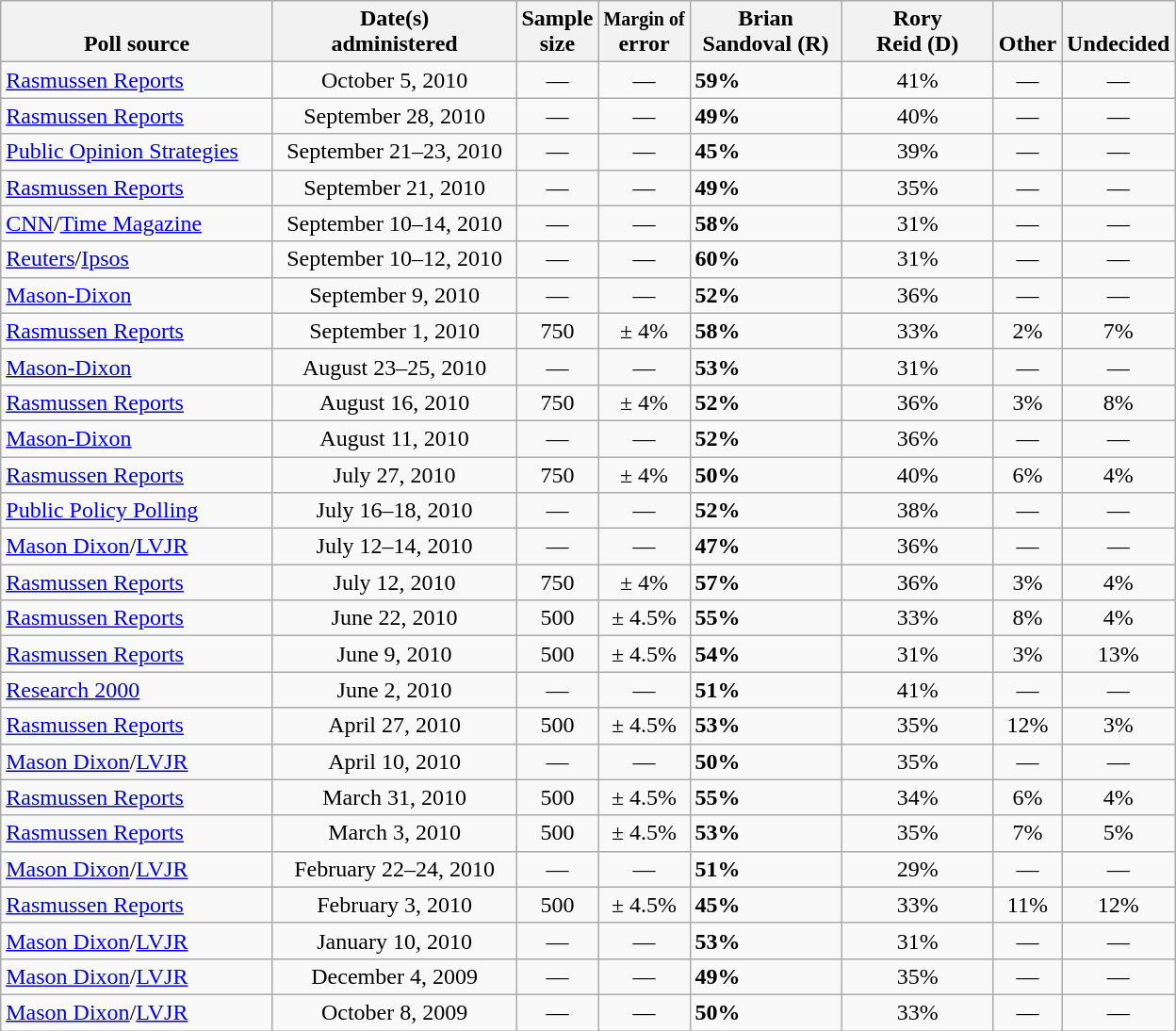<table class="wikitable">
<tr valign= bottom>
<th style="width:185px;">Poll source</th>
<th style="width:165px;">Date(s)<br>administered</th>
<th class=small>Sample<br>size</th>
<th><small>Margin of</small><br>error</th>
<th style="width:100px;">Brian<br>Sandoval (R)</th>
<th style="width:100px;">Rory<br>Reid (D)</th>
<th style="width:40px;">Other</th>
<th style="width:40px;">Undecided</th>
</tr>
<tr>
<td><a href='#'>Rasmussen Reports</a></td>
<td align=center>October 5, 2010</td>
<td align=center>—</td>
<td align=center>—</td>
<td><strong>59%</strong></td>
<td align=center>41%</td>
<td align=center>—</td>
<td align=center>—</td>
</tr>
<tr>
<td><a href='#'>Rasmussen Reports</a></td>
<td align=center>September 28, 2010</td>
<td align=center>—</td>
<td align=center>—</td>
<td><strong>49%</strong></td>
<td align=center>40%</td>
<td align=center>—</td>
<td align=center>—</td>
</tr>
<tr>
<td><a href='#'>Public Opinion Strategies</a></td>
<td align=center>September 21–23, 2010</td>
<td align=center>—</td>
<td align=center>—</td>
<td><strong>45%</strong></td>
<td align=center>39%</td>
<td align=center>—</td>
<td align=center>—</td>
</tr>
<tr>
<td><a href='#'>Rasmussen Reports</a></td>
<td align=center>September 21, 2010</td>
<td align=center>—</td>
<td align=center>—</td>
<td><strong>49%</strong></td>
<td align=center>35%</td>
<td align=center>—</td>
<td align=center>—</td>
</tr>
<tr>
<td><a href='#'>CNN</a>/<a href='#'>Time Magazine</a></td>
<td align=center>September 10–14, 2010</td>
<td align=center>—</td>
<td align=center>—</td>
<td><strong>58%</strong></td>
<td align=center>31%</td>
<td align=center>—</td>
<td align=center>—</td>
</tr>
<tr>
<td><a href='#'>Reuters</a>/<a href='#'>Ipsos</a></td>
<td align=center>September 10–12, 2010</td>
<td align=center>—</td>
<td align=center>—</td>
<td><strong>60%</strong></td>
<td align=center>31%</td>
<td align=center>—</td>
<td align=center>—</td>
</tr>
<tr>
<td><a href='#'>Mason-Dixon</a></td>
<td align=center>September 9, 2010</td>
<td align=center>—</td>
<td align=center>—</td>
<td><strong>52%</strong></td>
<td align=center>36%</td>
<td align=center>—</td>
<td align=center>—</td>
</tr>
<tr>
<td><a href='#'>Rasmussen Reports</a></td>
<td align=center>September 1, 2010</td>
<td align=center>750</td>
<td align=center>± 4%</td>
<td><strong>58%</strong></td>
<td align=center>33%</td>
<td align=center>2%</td>
<td align=center>7%</td>
</tr>
<tr>
<td><a href='#'>Mason-Dixon</a></td>
<td align=center>August 23–25, 2010</td>
<td align=center>—</td>
<td align=center>—</td>
<td><strong>53%</strong></td>
<td align=center>31%</td>
<td align=center>—</td>
<td align=center>—</td>
</tr>
<tr>
<td><a href='#'>Rasmussen Reports</a></td>
<td align=center>August 16, 2010</td>
<td align=center>750</td>
<td align=center>± 4%</td>
<td><strong>52%</strong></td>
<td align=center>36%</td>
<td align=center>3%</td>
<td align=center>8%</td>
</tr>
<tr>
<td><a href='#'>Mason-Dixon</a></td>
<td align=center>August 11, 2010</td>
<td align=center>—</td>
<td align=center>—</td>
<td><strong>52%</strong></td>
<td align=center>36%</td>
<td align=center>—</td>
<td align=center>—</td>
</tr>
<tr>
<td><a href='#'>Rasmussen Reports</a></td>
<td align=center>July 27, 2010</td>
<td align=center>750</td>
<td align=center>± 4%</td>
<td><strong>50%</strong></td>
<td align=center>40%</td>
<td align=center>6%</td>
<td align=center>4%</td>
</tr>
<tr>
<td><a href='#'>Public Policy Polling</a></td>
<td align=center>July 16–18, 2010</td>
<td align=center>—</td>
<td align=center>—</td>
<td><strong>52%</strong></td>
<td align=center>38%</td>
<td align=center>—</td>
<td align=center>—</td>
</tr>
<tr>
<td><a href='#'>Mason Dixon</a>/<a href='#'>LVJR</a></td>
<td align=center>July 12–14, 2010</td>
<td align=center>—</td>
<td align=center>—</td>
<td><strong>47%</strong></td>
<td align=center>36%</td>
<td align=center>—</td>
<td align=center>—</td>
</tr>
<tr>
<td><a href='#'>Rasmussen Reports</a></td>
<td align=center>July 12, 2010</td>
<td align=center>750</td>
<td align=center>± 4%</td>
<td><strong>57%</strong></td>
<td align=center>36%</td>
<td align=center>3%</td>
<td align=center>4%</td>
</tr>
<tr>
<td><a href='#'>Rasmussen Reports</a></td>
<td align=center>June 22, 2010</td>
<td align=center>500</td>
<td align=center>± 4.5%</td>
<td><strong>55%</strong></td>
<td align=center>33%</td>
<td align=center>8%</td>
<td align=center>4%</td>
</tr>
<tr>
<td><a href='#'>Rasmussen Reports</a></td>
<td align=center>June 9, 2010</td>
<td align=center>500</td>
<td align=center>± 4.5%</td>
<td><strong>54%</strong></td>
<td align=center>31%</td>
<td align=center>3%</td>
<td align=center>13%</td>
</tr>
<tr>
<td><a href='#'>Research 2000</a></td>
<td align=center>June 2, 2010</td>
<td align=center>—</td>
<td align=center>—</td>
<td><strong>51%</strong></td>
<td align=center>41%</td>
<td align=center>—</td>
<td align=center>—</td>
</tr>
<tr>
<td><a href='#'>Rasmussen Reports</a></td>
<td align=center>April 27, 2010</td>
<td align=center>500</td>
<td align=center>± 4.5%</td>
<td><strong>53%</strong></td>
<td align=center>35%</td>
<td align=center>12%</td>
<td align=center>3%</td>
</tr>
<tr>
<td><a href='#'>Mason Dixon</a>/<a href='#'>LVJR</a></td>
<td align=center>April 10, 2010</td>
<td align=center>—</td>
<td align=center>—</td>
<td><strong>50%</strong></td>
<td align=center>35%</td>
<td align=center>—</td>
<td align=center>—</td>
</tr>
<tr>
<td><a href='#'>Rasmussen Reports</a></td>
<td align=center>March 31, 2010</td>
<td align=center>500</td>
<td align=center>± 4.5%</td>
<td><strong>55%</strong></td>
<td align=center>34%</td>
<td align=center>6%</td>
<td align=center>4%</td>
</tr>
<tr>
<td><a href='#'>Rasmussen Reports</a></td>
<td align=center>March 3, 2010</td>
<td align=center>500</td>
<td align=center>± 4.5%</td>
<td><strong>53%</strong></td>
<td align=center>35%</td>
<td align=center>7%</td>
<td align=center>5%</td>
</tr>
<tr>
<td><a href='#'>Mason Dixon</a>/<a href='#'>LVJR</a></td>
<td align=center>February 22–24, 2010</td>
<td align=center>—</td>
<td align=center>—</td>
<td><strong>51%</strong></td>
<td align=center>29%</td>
<td align=center>—</td>
<td align=center>—</td>
</tr>
<tr>
<td><a href='#'>Rasmussen Reports</a></td>
<td align=center>February 3, 2010</td>
<td align=center>500</td>
<td align=center>± 4.5%</td>
<td><strong>45%</strong></td>
<td align=center>33%</td>
<td align=center>11%</td>
<td align=center>12%</td>
</tr>
<tr>
<td><a href='#'>Mason Dixon</a>/<a href='#'>LVJR</a></td>
<td align=center>January 10, 2010</td>
<td align=center>—</td>
<td align=center>—</td>
<td><strong>53%</strong></td>
<td align=center>31%</td>
<td align=center>—</td>
<td align=center>—</td>
</tr>
<tr>
<td><a href='#'>Mason Dixon</a>/<a href='#'>LVJR</a></td>
<td align=center>December 4, 2009</td>
<td align=center>—</td>
<td align=center>—</td>
<td><strong>49%</strong></td>
<td align=center>35%</td>
<td align=center>—</td>
<td align=center>—</td>
</tr>
<tr>
<td><a href='#'>Mason Dixon</a>/<a href='#'>LVJR</a></td>
<td style="text-align:center;">October 8, 2009</td>
<td align=center>—</td>
<td align=center>—</td>
<td><strong>50%</strong></td>
<td align=center>33%</td>
<td align=center>—</td>
<td align=center>—</td>
</tr>
</table>
